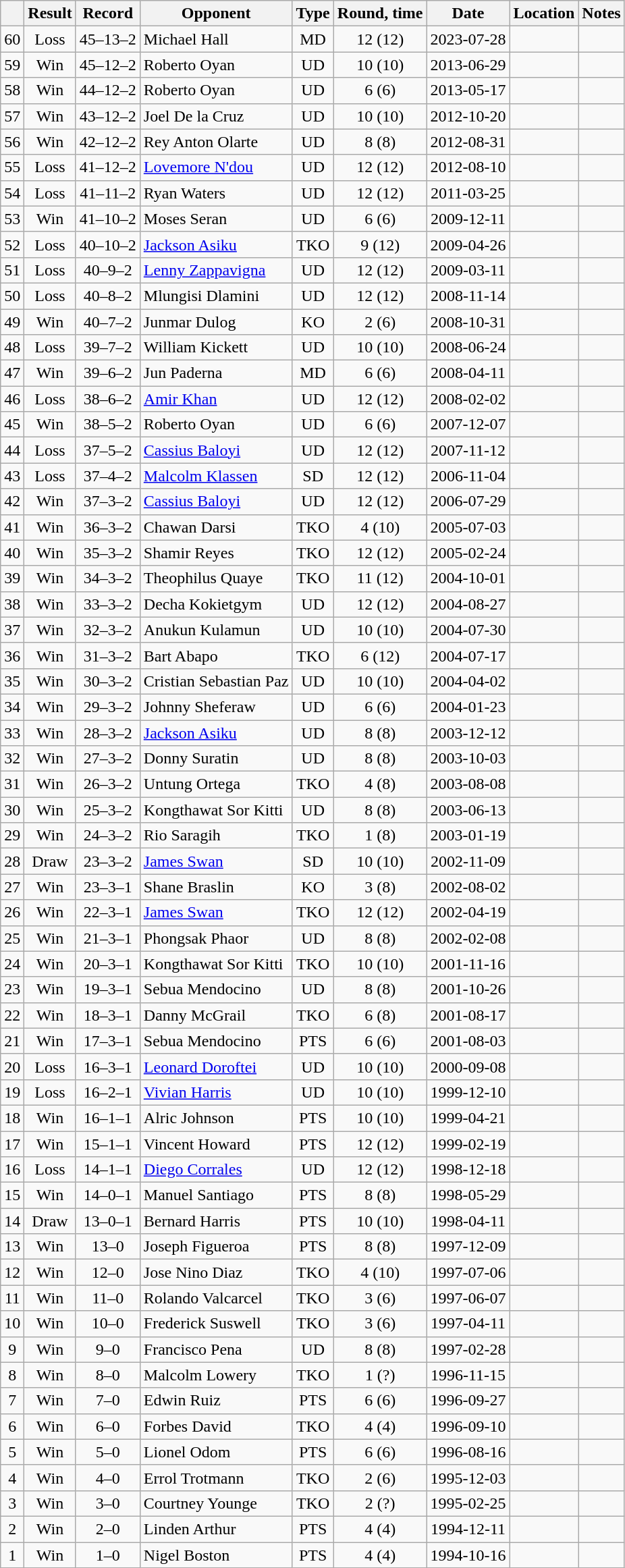<table class=wikitable style=text-align:center>
<tr>
<th></th>
<th>Result</th>
<th>Record</th>
<th>Opponent</th>
<th>Type</th>
<th>Round, time</th>
<th>Date</th>
<th>Location</th>
<th>Notes</th>
</tr>
<tr>
<td>60</td>
<td>Loss</td>
<td>45–13–2</td>
<td align=left>Michael Hall</td>
<td>MD</td>
<td>12 (12)</td>
<td>2023-07-28</td>
<td align=left></td>
<td align=left></td>
</tr>
<tr>
<td>59</td>
<td>Win</td>
<td>45–12–2</td>
<td align=left>Roberto Oyan</td>
<td>UD</td>
<td>10 (10)</td>
<td>2013-06-29</td>
<td align=left></td>
<td align=left></td>
</tr>
<tr>
<td>58</td>
<td>Win</td>
<td>44–12–2</td>
<td align=left>Roberto Oyan</td>
<td>UD</td>
<td>6 (6)</td>
<td>2013-05-17</td>
<td align=left></td>
<td align=left></td>
</tr>
<tr>
<td>57</td>
<td>Win</td>
<td>43–12–2</td>
<td align=left>Joel De la Cruz</td>
<td>UD</td>
<td>10 (10)</td>
<td>2012-10-20</td>
<td align=left></td>
<td align=left></td>
</tr>
<tr>
<td>56</td>
<td>Win</td>
<td>42–12–2</td>
<td align=left>Rey Anton Olarte</td>
<td>UD</td>
<td>8 (8)</td>
<td>2012-08-31</td>
<td align=left></td>
<td align=left></td>
</tr>
<tr>
<td>55</td>
<td>Loss</td>
<td>41–12–2</td>
<td align=left><a href='#'>Lovemore N'dou</a></td>
<td>UD</td>
<td>12 (12)</td>
<td>2012-08-10</td>
<td align=left></td>
<td align=left></td>
</tr>
<tr>
<td>54</td>
<td>Loss</td>
<td>41–11–2</td>
<td align=left>Ryan Waters</td>
<td>UD</td>
<td>12 (12)</td>
<td>2011-03-25</td>
<td align=left></td>
<td align=left></td>
</tr>
<tr>
<td>53</td>
<td>Win</td>
<td>41–10–2</td>
<td align=left>Moses Seran</td>
<td>UD</td>
<td>6 (6)</td>
<td>2009-12-11</td>
<td align=left></td>
<td align=left></td>
</tr>
<tr>
<td>52</td>
<td>Loss</td>
<td>40–10–2</td>
<td align=left><a href='#'>Jackson Asiku</a></td>
<td>TKO</td>
<td>9 (12)</td>
<td>2009-04-26</td>
<td align=left></td>
<td align=left></td>
</tr>
<tr>
<td>51</td>
<td>Loss</td>
<td>40–9–2</td>
<td align=left><a href='#'>Lenny Zappavigna</a></td>
<td>UD</td>
<td>12 (12)</td>
<td>2009-03-11</td>
<td align=left></td>
<td align=left></td>
</tr>
<tr>
<td>50</td>
<td>Loss</td>
<td>40–8–2</td>
<td align=left>Mlungisi Dlamini</td>
<td>UD</td>
<td>12 (12)</td>
<td>2008-11-14</td>
<td align=left></td>
<td align=left></td>
</tr>
<tr>
<td>49</td>
<td>Win</td>
<td>40–7–2</td>
<td align=left>Junmar Dulog</td>
<td>KO</td>
<td>2 (6)</td>
<td>2008-10-31</td>
<td align=left></td>
<td align=left></td>
</tr>
<tr>
<td>48</td>
<td>Loss</td>
<td>39–7–2</td>
<td align=left>William Kickett</td>
<td>UD</td>
<td>10 (10)</td>
<td>2008-06-24</td>
<td align=left></td>
<td align=left></td>
</tr>
<tr>
<td>47</td>
<td>Win</td>
<td>39–6–2</td>
<td align=left>Jun Paderna</td>
<td>MD</td>
<td>6 (6)</td>
<td>2008-04-11</td>
<td align=left></td>
<td align=left></td>
</tr>
<tr>
<td>46</td>
<td>Loss</td>
<td>38–6–2</td>
<td align=left><a href='#'>Amir Khan</a></td>
<td>UD</td>
<td>12 (12)</td>
<td>2008-02-02</td>
<td align=left></td>
<td align=left></td>
</tr>
<tr>
<td>45</td>
<td>Win</td>
<td>38–5–2</td>
<td align=left>Roberto Oyan</td>
<td>UD</td>
<td>6 (6)</td>
<td>2007-12-07</td>
<td align=left></td>
<td align=left></td>
</tr>
<tr>
<td>44</td>
<td>Loss</td>
<td>37–5–2</td>
<td align=left><a href='#'>Cassius Baloyi</a></td>
<td>UD</td>
<td>12 (12)</td>
<td>2007-11-12</td>
<td align=left></td>
<td align=left></td>
</tr>
<tr>
<td>43</td>
<td>Loss</td>
<td>37–4–2</td>
<td align=left><a href='#'>Malcolm Klassen</a></td>
<td>SD</td>
<td>12 (12)</td>
<td>2006-11-04</td>
<td align=left></td>
<td align=left></td>
</tr>
<tr>
<td>42</td>
<td>Win</td>
<td>37–3–2</td>
<td align=left><a href='#'>Cassius Baloyi</a></td>
<td>UD</td>
<td>12 (12)</td>
<td>2006-07-29</td>
<td align=left></td>
<td align=left></td>
</tr>
<tr>
<td>41</td>
<td>Win</td>
<td>36–3–2</td>
<td align=left>Chawan Darsi</td>
<td>TKO</td>
<td>4 (10)</td>
<td>2005-07-03</td>
<td align=left></td>
<td align=left></td>
</tr>
<tr>
<td>40</td>
<td>Win</td>
<td>35–3–2</td>
<td align=left>Shamir Reyes</td>
<td>TKO</td>
<td>12 (12)</td>
<td>2005-02-24</td>
<td align=left></td>
<td align=left></td>
</tr>
<tr>
<td>39</td>
<td>Win</td>
<td>34–3–2</td>
<td align=left>Theophilus Quaye</td>
<td>TKO</td>
<td>11 (12)</td>
<td>2004-10-01</td>
<td align=left></td>
<td align=left></td>
</tr>
<tr>
<td>38</td>
<td>Win</td>
<td>33–3–2</td>
<td align=left>Decha Kokietgym</td>
<td>UD</td>
<td>12 (12)</td>
<td>2004-08-27</td>
<td align=left></td>
<td align=left></td>
</tr>
<tr>
<td>37</td>
<td>Win</td>
<td>32–3–2</td>
<td align=left>Anukun Kulamun</td>
<td>UD</td>
<td>10 (10)</td>
<td>2004-07-30</td>
<td align=left></td>
<td align=left></td>
</tr>
<tr>
<td>36</td>
<td>Win</td>
<td>31–3–2</td>
<td align=left>Bart Abapo</td>
<td>TKO</td>
<td>6 (12)</td>
<td>2004-07-17</td>
<td align=left></td>
<td align=left></td>
</tr>
<tr>
<td>35</td>
<td>Win</td>
<td>30–3–2</td>
<td align=left>Cristian Sebastian Paz</td>
<td>UD</td>
<td>10 (10)</td>
<td>2004-04-02</td>
<td align=left></td>
<td align=left></td>
</tr>
<tr>
<td>34</td>
<td>Win</td>
<td>29–3–2</td>
<td align=left>Johnny Sheferaw</td>
<td>UD</td>
<td>6 (6)</td>
<td>2004-01-23</td>
<td align=left></td>
<td align=left></td>
</tr>
<tr>
<td>33</td>
<td>Win</td>
<td>28–3–2</td>
<td align=left><a href='#'>Jackson Asiku</a></td>
<td>UD</td>
<td>8 (8)</td>
<td>2003-12-12</td>
<td align=left></td>
<td align=left></td>
</tr>
<tr>
<td>32</td>
<td>Win</td>
<td>27–3–2</td>
<td align=left>Donny Suratin</td>
<td>UD</td>
<td>8 (8)</td>
<td>2003-10-03</td>
<td align=left></td>
<td align=left></td>
</tr>
<tr>
<td>31</td>
<td>Win</td>
<td>26–3–2</td>
<td align=left>Untung Ortega</td>
<td>TKO</td>
<td>4 (8)</td>
<td>2003-08-08</td>
<td align=left></td>
<td align=left></td>
</tr>
<tr>
<td>30</td>
<td>Win</td>
<td>25–3–2</td>
<td align=left>Kongthawat Sor Kitti</td>
<td>UD</td>
<td>8 (8)</td>
<td>2003-06-13</td>
<td align=left></td>
<td align=left></td>
</tr>
<tr>
<td>29</td>
<td>Win</td>
<td>24–3–2</td>
<td align=left>Rio Saragih</td>
<td>TKO</td>
<td>1 (8)</td>
<td>2003-01-19</td>
<td align=left></td>
<td align=left></td>
</tr>
<tr>
<td>28</td>
<td>Draw</td>
<td>23–3–2</td>
<td align=left><a href='#'>James Swan</a></td>
<td>SD</td>
<td>10 (10)</td>
<td>2002-11-09</td>
<td align=left></td>
<td align=left></td>
</tr>
<tr>
<td>27</td>
<td>Win</td>
<td>23–3–1</td>
<td align=left>Shane Braslin</td>
<td>KO</td>
<td>3 (8)</td>
<td>2002-08-02</td>
<td align=left></td>
<td align=left></td>
</tr>
<tr>
<td>26</td>
<td>Win</td>
<td>22–3–1</td>
<td align=left><a href='#'>James Swan</a></td>
<td>TKO</td>
<td>12 (12)</td>
<td>2002-04-19</td>
<td align=left></td>
<td align=left></td>
</tr>
<tr>
<td>25</td>
<td>Win</td>
<td>21–3–1</td>
<td align=left>Phongsak Phaor</td>
<td>UD</td>
<td>8 (8)</td>
<td>2002-02-08</td>
<td align=left></td>
<td align=left></td>
</tr>
<tr>
<td>24</td>
<td>Win</td>
<td>20–3–1</td>
<td align=left>Kongthawat Sor Kitti</td>
<td>TKO</td>
<td>10 (10)</td>
<td>2001-11-16</td>
<td align=left></td>
<td align=left></td>
</tr>
<tr>
<td>23</td>
<td>Win</td>
<td>19–3–1</td>
<td align=left>Sebua Mendocino</td>
<td>UD</td>
<td>8 (8)</td>
<td>2001-10-26</td>
<td align=left></td>
<td align=left></td>
</tr>
<tr>
<td>22</td>
<td>Win</td>
<td>18–3–1</td>
<td align=left>Danny McGrail</td>
<td>TKO</td>
<td>6 (8)</td>
<td>2001-08-17</td>
<td align=left></td>
<td align=left></td>
</tr>
<tr>
<td>21</td>
<td>Win</td>
<td>17–3–1</td>
<td align=left>Sebua Mendocino</td>
<td>PTS</td>
<td>6 (6)</td>
<td>2001-08-03</td>
<td align=left></td>
<td align=left></td>
</tr>
<tr>
<td>20</td>
<td>Loss</td>
<td>16–3–1</td>
<td align=left><a href='#'>Leonard Doroftei</a></td>
<td>UD</td>
<td>10 (10)</td>
<td>2000-09-08</td>
<td align=left></td>
<td align=left></td>
</tr>
<tr>
<td>19</td>
<td>Loss</td>
<td>16–2–1</td>
<td align=left><a href='#'>Vivian Harris</a></td>
<td>UD</td>
<td>10 (10)</td>
<td>1999-12-10</td>
<td align=left></td>
<td align=left></td>
</tr>
<tr>
<td>18</td>
<td>Win</td>
<td>16–1–1</td>
<td align=left>Alric Johnson</td>
<td>PTS</td>
<td>10 (10)</td>
<td>1999-04-21</td>
<td align=left></td>
<td align=left></td>
</tr>
<tr>
<td>17</td>
<td>Win</td>
<td>15–1–1</td>
<td align=left>Vincent Howard</td>
<td>PTS</td>
<td>12 (12)</td>
<td>1999-02-19</td>
<td align=left></td>
<td align=left></td>
</tr>
<tr>
<td>16</td>
<td>Loss</td>
<td>14–1–1</td>
<td align=left><a href='#'>Diego Corrales</a></td>
<td>UD</td>
<td>12 (12)</td>
<td>1998-12-18</td>
<td align=left></td>
<td align=left></td>
</tr>
<tr>
<td>15</td>
<td>Win</td>
<td>14–0–1</td>
<td align=left>Manuel Santiago</td>
<td>PTS</td>
<td>8 (8)</td>
<td>1998-05-29</td>
<td align=left></td>
<td align=left></td>
</tr>
<tr>
<td>14</td>
<td>Draw</td>
<td>13–0–1</td>
<td align=left>Bernard Harris</td>
<td>PTS</td>
<td>10 (10)</td>
<td>1998-04-11</td>
<td align=left></td>
<td align=left></td>
</tr>
<tr>
<td>13</td>
<td>Win</td>
<td>13–0</td>
<td align=left>Joseph Figueroa</td>
<td>PTS</td>
<td>8 (8)</td>
<td>1997-12-09</td>
<td align=left></td>
<td align=left></td>
</tr>
<tr>
<td>12</td>
<td>Win</td>
<td>12–0</td>
<td align=left>Jose Nino Diaz</td>
<td>TKO</td>
<td>4 (10)</td>
<td>1997-07-06</td>
<td align=left></td>
<td align=left></td>
</tr>
<tr>
<td>11</td>
<td>Win</td>
<td>11–0</td>
<td align=left>Rolando Valcarcel</td>
<td>TKO</td>
<td>3 (6)</td>
<td>1997-06-07</td>
<td align=left></td>
<td align=left></td>
</tr>
<tr>
<td>10</td>
<td>Win</td>
<td>10–0</td>
<td align=left>Frederick Suswell</td>
<td>TKO</td>
<td>3 (6)</td>
<td>1997-04-11</td>
<td align=left></td>
<td align=left></td>
</tr>
<tr>
<td>9</td>
<td>Win</td>
<td>9–0</td>
<td align=left>Francisco Pena</td>
<td>UD</td>
<td>8 (8)</td>
<td>1997-02-28</td>
<td align=left></td>
<td align=left></td>
</tr>
<tr>
<td>8</td>
<td>Win</td>
<td>8–0</td>
<td align=left>Malcolm Lowery</td>
<td>TKO</td>
<td>1 (?)</td>
<td>1996-11-15</td>
<td align=left></td>
<td align=left></td>
</tr>
<tr>
<td>7</td>
<td>Win</td>
<td>7–0</td>
<td align=left>Edwin Ruiz</td>
<td>PTS</td>
<td>6 (6)</td>
<td>1996-09-27</td>
<td align=left></td>
<td align=left></td>
</tr>
<tr>
<td>6</td>
<td>Win</td>
<td>6–0</td>
<td align=left>Forbes David</td>
<td>TKO</td>
<td>4 (4)</td>
<td>1996-09-10</td>
<td align=left></td>
<td align=left></td>
</tr>
<tr>
<td>5</td>
<td>Win</td>
<td>5–0</td>
<td align=left>Lionel Odom</td>
<td>PTS</td>
<td>6 (6)</td>
<td>1996-08-16</td>
<td align=left></td>
<td align=left></td>
</tr>
<tr>
<td>4</td>
<td>Win</td>
<td>4–0</td>
<td align=left>Errol Trotmann</td>
<td>TKO</td>
<td>2 (6)</td>
<td>1995-12-03</td>
<td align=left></td>
<td align=left></td>
</tr>
<tr>
<td>3</td>
<td>Win</td>
<td>3–0</td>
<td align=left>Courtney Younge</td>
<td>TKO</td>
<td>2 (?)</td>
<td>1995-02-25</td>
<td align=left></td>
<td align=left></td>
</tr>
<tr>
<td>2</td>
<td>Win</td>
<td>2–0</td>
<td align=left>Linden Arthur</td>
<td>PTS</td>
<td>4 (4)</td>
<td>1994-12-11</td>
<td align=left></td>
<td align=left></td>
</tr>
<tr>
<td>1</td>
<td>Win</td>
<td>1–0</td>
<td align=left>Nigel Boston</td>
<td>PTS</td>
<td>4 (4)</td>
<td>1994-10-16</td>
<td align=left></td>
<td align=left></td>
</tr>
</table>
